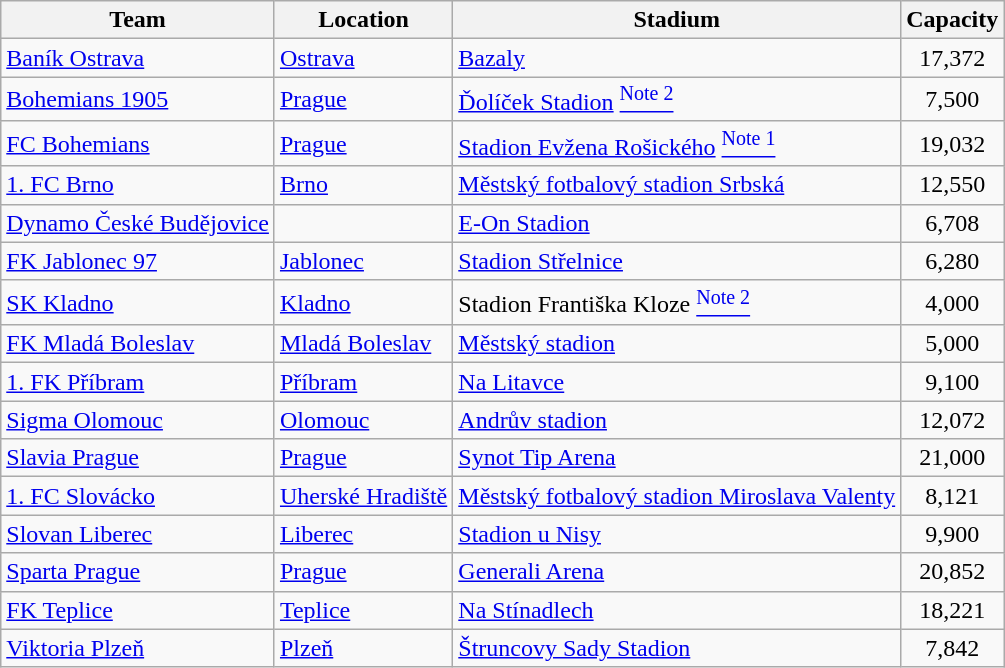<table class="wikitable sortable">
<tr>
<th>Team</th>
<th>Location</th>
<th>Stadium</th>
<th>Capacity</th>
</tr>
<tr>
<td><a href='#'>Baník Ostrava</a></td>
<td><a href='#'>Ostrava</a></td>
<td><a href='#'>Bazaly</a></td>
<td align="center">17,372</td>
</tr>
<tr>
<td><a href='#'>Bohemians 1905</a></td>
<td><a href='#'>Prague</a></td>
<td><a href='#'>Ďolíček Stadion</a> <a href='#'><sup>Note 2</sup></a></td>
<td align="center">7,500</td>
</tr>
<tr>
<td><a href='#'>FC Bohemians</a></td>
<td><a href='#'>Prague</a></td>
<td><a href='#'>Stadion Evžena Rošického</a> <a href='#'><sup>Note 1</sup></a></td>
<td align="center">19,032</td>
</tr>
<tr>
<td><a href='#'>1. FC Brno</a></td>
<td><a href='#'>Brno</a></td>
<td><a href='#'>Městský fotbalový stadion Srbská</a></td>
<td align="center">12,550</td>
</tr>
<tr>
<td><a href='#'>Dynamo České Budějovice</a></td>
<td></td>
<td><a href='#'>E-On Stadion</a></td>
<td align="center">6,708</td>
</tr>
<tr>
<td><a href='#'>FK Jablonec 97</a></td>
<td><a href='#'>Jablonec</a></td>
<td><a href='#'>Stadion Střelnice</a></td>
<td align="center">6,280</td>
</tr>
<tr>
<td><a href='#'>SK Kladno</a></td>
<td><a href='#'>Kladno</a></td>
<td>Stadion Františka Kloze <a href='#'><sup>Note 2</sup></a></td>
<td align="center">4,000</td>
</tr>
<tr>
<td><a href='#'>FK Mladá Boleslav</a></td>
<td><a href='#'>Mladá Boleslav</a></td>
<td><a href='#'>Městský stadion</a></td>
<td align="center">5,000</td>
</tr>
<tr>
<td><a href='#'>1. FK Příbram</a></td>
<td><a href='#'>Příbram</a></td>
<td><a href='#'>Na Litavce</a></td>
<td align="center">9,100</td>
</tr>
<tr>
<td><a href='#'>Sigma Olomouc</a></td>
<td><a href='#'>Olomouc</a></td>
<td><a href='#'>Andrův stadion</a></td>
<td align="center">12,072</td>
</tr>
<tr>
<td><a href='#'>Slavia Prague</a></td>
<td><a href='#'>Prague</a></td>
<td><a href='#'>Synot Tip Arena</a></td>
<td align="center">21,000</td>
</tr>
<tr>
<td><a href='#'>1. FC Slovácko</a></td>
<td><a href='#'>Uherské Hradiště</a></td>
<td><a href='#'>Městský fotbalový stadion Miroslava Valenty</a></td>
<td align="center">8,121</td>
</tr>
<tr>
<td><a href='#'>Slovan Liberec</a></td>
<td><a href='#'>Liberec</a></td>
<td><a href='#'>Stadion u Nisy</a></td>
<td align="center">9,900</td>
</tr>
<tr>
<td><a href='#'>Sparta Prague</a></td>
<td><a href='#'>Prague</a></td>
<td><a href='#'>Generali Arena</a></td>
<td align="center">20,852</td>
</tr>
<tr>
<td><a href='#'>FK Teplice</a></td>
<td><a href='#'>Teplice</a></td>
<td><a href='#'>Na Stínadlech</a></td>
<td align="center">18,221</td>
</tr>
<tr>
<td><a href='#'>Viktoria Plzeň</a></td>
<td><a href='#'>Plzeň</a></td>
<td><a href='#'>Štruncovy Sady Stadion</a></td>
<td align="center">7,842</td>
</tr>
</table>
